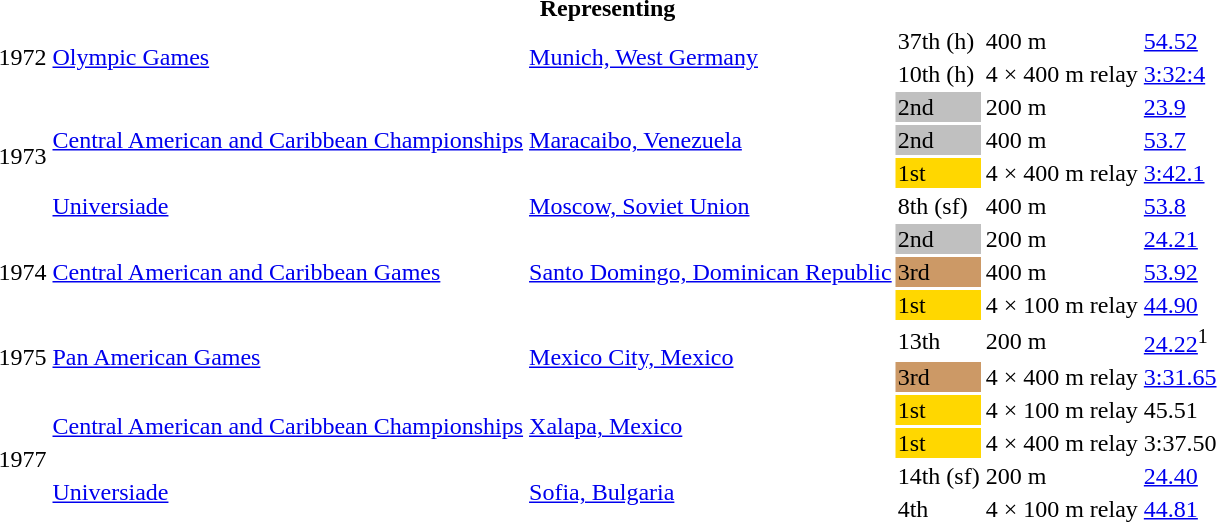<table>
<tr>
<th colspan="6">Representing </th>
</tr>
<tr>
<td rowspan=2>1972</td>
<td rowspan=2><a href='#'>Olympic Games</a></td>
<td rowspan=2><a href='#'>Munich, West Germany</a></td>
<td>37th (h)</td>
<td>400 m</td>
<td><a href='#'>54.52</a></td>
</tr>
<tr>
<td>10th (h)</td>
<td>4 × 400 m relay</td>
<td><a href='#'>3:32:4</a></td>
</tr>
<tr>
<td rowspan=4>1973</td>
<td rowspan=3><a href='#'>Central American and Caribbean Championships</a></td>
<td rowspan=3><a href='#'>Maracaibo, Venezuela</a></td>
<td bgcolor=silver>2nd</td>
<td>200 m</td>
<td><a href='#'>23.9</a></td>
</tr>
<tr>
<td bgcolor=silver>2nd</td>
<td>400 m</td>
<td><a href='#'>53.7</a></td>
</tr>
<tr>
<td bgcolor=gold>1st</td>
<td>4 × 400 m relay</td>
<td><a href='#'>3:42.1</a></td>
</tr>
<tr>
<td><a href='#'>Universiade</a></td>
<td><a href='#'>Moscow, Soviet Union</a></td>
<td>8th (sf)</td>
<td>400 m</td>
<td><a href='#'>53.8</a></td>
</tr>
<tr>
<td rowspan=3>1974</td>
<td rowspan=3><a href='#'>Central American and Caribbean Games</a></td>
<td rowspan=3><a href='#'>Santo Domingo, Dominican Republic</a></td>
<td bgcolor=silver>2nd</td>
<td>200 m</td>
<td><a href='#'>24.21</a></td>
</tr>
<tr>
<td bgcolor=cc9966>3rd</td>
<td>400 m</td>
<td><a href='#'>53.92</a></td>
</tr>
<tr>
<td bgcolor=gold>1st</td>
<td>4 × 100 m relay</td>
<td><a href='#'>44.90</a></td>
</tr>
<tr>
<td rowspan=2>1975</td>
<td rowspan=2><a href='#'>Pan American Games</a></td>
<td rowspan=2><a href='#'>Mexico City, Mexico</a></td>
<td>13th</td>
<td>200 m</td>
<td><a href='#'>24.22</a><sup>1</sup></td>
</tr>
<tr>
<td bgcolor=cc9966>3rd</td>
<td>4 × 400 m relay</td>
<td><a href='#'>3:31.65</a></td>
</tr>
<tr>
<td rowspan=4>1977</td>
<td rowspan=2><a href='#'>Central American and Caribbean Championships</a></td>
<td rowspan=2><a href='#'>Xalapa, Mexico</a></td>
<td bgcolor=gold>1st</td>
<td>4 × 100 m relay</td>
<td>45.51</td>
</tr>
<tr>
<td bgcolor=gold>1st</td>
<td>4 × 400 m relay</td>
<td>3:37.50</td>
</tr>
<tr>
<td rowspan=2><a href='#'>Universiade</a></td>
<td rowspan=2><a href='#'>Sofia, Bulgaria</a></td>
<td>14th (sf)</td>
<td>200 m</td>
<td><a href='#'>24.40</a></td>
</tr>
<tr>
<td>4th</td>
<td>4 × 100 m relay</td>
<td><a href='#'>44.81</a></td>
</tr>
</table>
